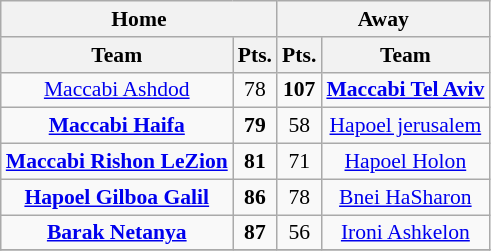<table style="font-size: 90%; text-align: center" class="wikitable">
<tr>
<th colspan="2">Home</th>
<th colspan="2">Away</th>
</tr>
<tr>
<th>Team</th>
<th>Pts.</th>
<th>Pts.</th>
<th>Team</th>
</tr>
<tr>
<td><a href='#'>Maccabi Ashdod</a></td>
<td>78</td>
<td><strong>107</strong></td>
<td><strong><a href='#'>Maccabi Tel Aviv</a></strong></td>
</tr>
<tr>
<td><strong><a href='#'>Maccabi Haifa</a></strong></td>
<td><strong>79</strong></td>
<td>58</td>
<td><a href='#'>Hapoel jerusalem</a></td>
</tr>
<tr>
<td><strong><a href='#'>Maccabi Rishon LeZion</a></strong></td>
<td><strong>81</strong></td>
<td>71</td>
<td><a href='#'>Hapoel Holon</a></td>
</tr>
<tr>
<td><strong><a href='#'>Hapoel Gilboa Galil</a></strong></td>
<td><strong>86</strong></td>
<td>78</td>
<td><a href='#'>Bnei HaSharon</a></td>
</tr>
<tr>
<td><strong><a href='#'>Barak Netanya</a></strong></td>
<td><strong>87</strong></td>
<td>56</td>
<td><a href='#'>Ironi Ashkelon</a></td>
</tr>
<tr>
</tr>
</table>
